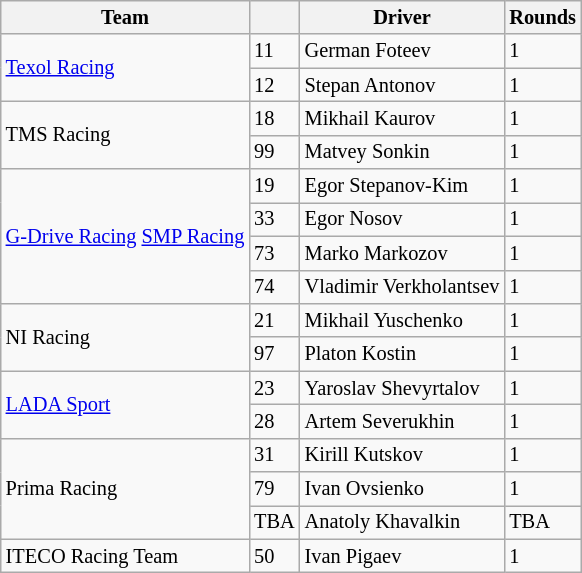<table class="wikitable" style="font-size: 85%;">
<tr>
<th>Team</th>
<th></th>
<th>Driver</th>
<th>Rounds</th>
</tr>
<tr>
<td rowspan=2> <a href='#'>Texol Racing</a></td>
<td>11</td>
<td> German Foteev</td>
<td>1</td>
</tr>
<tr>
<td>12</td>
<td> Stepan Antonov</td>
<td>1</td>
</tr>
<tr>
<td rowspan=2> TMS Racing</td>
<td>18</td>
<td> Mikhail Kaurov</td>
<td>1</td>
</tr>
<tr>
<td>99</td>
<td> Matvey Sonkin</td>
<td>1</td>
</tr>
<tr>
<td rowspan=4> <a href='#'>G-Drive Racing</a> <a href='#'>SMP Racing</a></td>
<td>19</td>
<td> Egor Stepanov-Kim</td>
<td>1</td>
</tr>
<tr>
<td>33</td>
<td> Egor Nosov</td>
<td>1</td>
</tr>
<tr>
<td>73</td>
<td> Marko Markozov</td>
<td>1</td>
</tr>
<tr>
<td>74</td>
<td> Vladimir Verkholantsev</td>
<td>1</td>
</tr>
<tr>
<td rowspan=2> NI Racing</td>
<td>21</td>
<td> Mikhail Yuschenko</td>
<td>1</td>
</tr>
<tr>
<td>97</td>
<td> Platon Kostin</td>
<td>1</td>
</tr>
<tr>
<td rowspan=2> <a href='#'>LADA Sport</a></td>
<td>23</td>
<td> Yaroslav Shevyrtalov</td>
<td>1</td>
</tr>
<tr>
<td>28</td>
<td> Artem Severukhin</td>
<td>1</td>
</tr>
<tr>
<td rowspan=3> Prima Racing</td>
<td>31</td>
<td> Kirill Kutskov</td>
<td>1</td>
</tr>
<tr>
<td>79</td>
<td> Ivan Ovsienko</td>
<td>1</td>
</tr>
<tr>
<td>TBA</td>
<td> Anatoly Khavalkin</td>
<td>TBA</td>
</tr>
<tr>
<td> ITECO Racing Team</td>
<td>50</td>
<td> Ivan Pigaev</td>
<td>1</td>
</tr>
</table>
